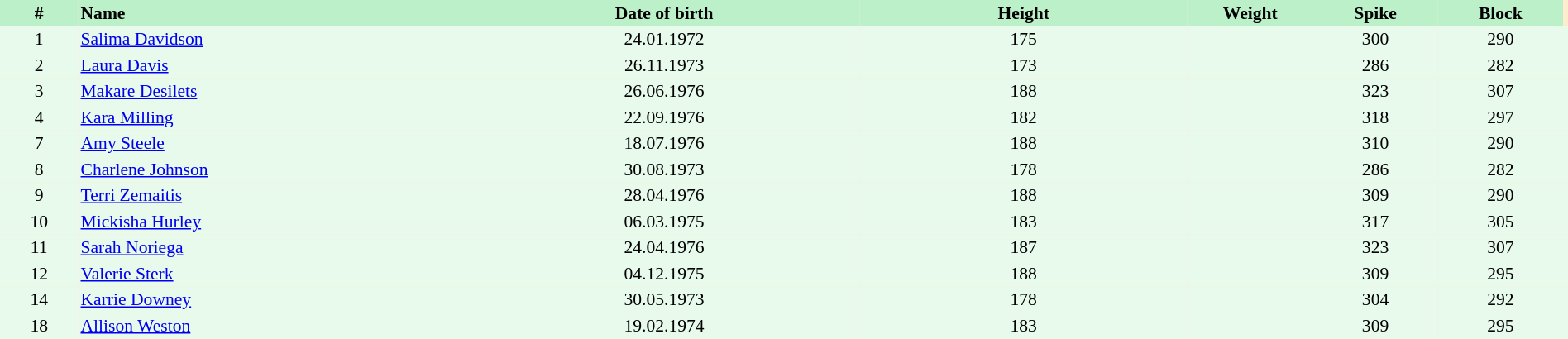<table border=0 cellpadding=2 cellspacing=0  |- bgcolor=#FFECCE style="text-align:center; font-size:90%;" width=100%>
<tr bgcolor=#BBF0C9>
<th width=5%>#</th>
<th width=25% align=left>Name</th>
<th width=25%>Date of birth</th>
<th width=21%>Height</th>
<th width=8%>Weight</th>
<th width=8%>Spike</th>
<th width=8%>Block</th>
</tr>
<tr bgcolor=#E7FAEC>
<td>1</td>
<td align=left><a href='#'>Salima Davidson</a></td>
<td>24.01.1972</td>
<td>175</td>
<td></td>
<td>300</td>
<td>290</td>
<td></td>
</tr>
<tr bgcolor=#E7FAEC>
<td>2</td>
<td align=left><a href='#'>Laura Davis</a></td>
<td>26.11.1973</td>
<td>173</td>
<td></td>
<td>286</td>
<td>282</td>
<td></td>
</tr>
<tr bgcolor=#E7FAEC>
<td>3</td>
<td align=left><a href='#'>Makare Desilets</a></td>
<td>26.06.1976</td>
<td>188</td>
<td></td>
<td>323</td>
<td>307</td>
<td></td>
</tr>
<tr bgcolor=#E7FAEC>
<td>4</td>
<td align=left><a href='#'>Kara Milling</a></td>
<td>22.09.1976</td>
<td>182</td>
<td></td>
<td>318</td>
<td>297</td>
<td></td>
</tr>
<tr bgcolor=#E7FAEC>
<td>7</td>
<td align=left><a href='#'>Amy Steele</a></td>
<td>18.07.1976</td>
<td>188</td>
<td></td>
<td>310</td>
<td>290</td>
<td></td>
</tr>
<tr bgcolor=#E7FAEC>
<td>8</td>
<td align=left><a href='#'>Charlene Johnson</a></td>
<td>30.08.1973</td>
<td>178</td>
<td></td>
<td>286</td>
<td>282</td>
<td></td>
</tr>
<tr bgcolor=#E7FAEC>
<td>9</td>
<td align=left><a href='#'>Terri Zemaitis</a></td>
<td>28.04.1976</td>
<td>188</td>
<td></td>
<td>309</td>
<td>290</td>
<td></td>
</tr>
<tr bgcolor=#E7FAEC>
<td>10</td>
<td align=left><a href='#'>Mickisha Hurley</a></td>
<td>06.03.1975</td>
<td>183</td>
<td></td>
<td>317</td>
<td>305</td>
<td></td>
</tr>
<tr bgcolor=#E7FAEC>
<td>11</td>
<td align=left><a href='#'>Sarah Noriega</a></td>
<td>24.04.1976</td>
<td>187</td>
<td></td>
<td>323</td>
<td>307</td>
<td></td>
</tr>
<tr bgcolor=#E7FAEC>
<td>12</td>
<td align=left><a href='#'>Valerie Sterk</a></td>
<td>04.12.1975</td>
<td>188</td>
<td></td>
<td>309</td>
<td>295</td>
<td></td>
</tr>
<tr bgcolor=#E7FAEC>
<td>14</td>
<td align=left><a href='#'>Karrie Downey</a></td>
<td>30.05.1973</td>
<td>178</td>
<td></td>
<td>304</td>
<td>292</td>
<td></td>
</tr>
<tr bgcolor=#E7FAEC>
<td>18</td>
<td align=left><a href='#'>Allison Weston</a></td>
<td>19.02.1974</td>
<td>183</td>
<td></td>
<td>309</td>
<td>295</td>
<td></td>
</tr>
</table>
